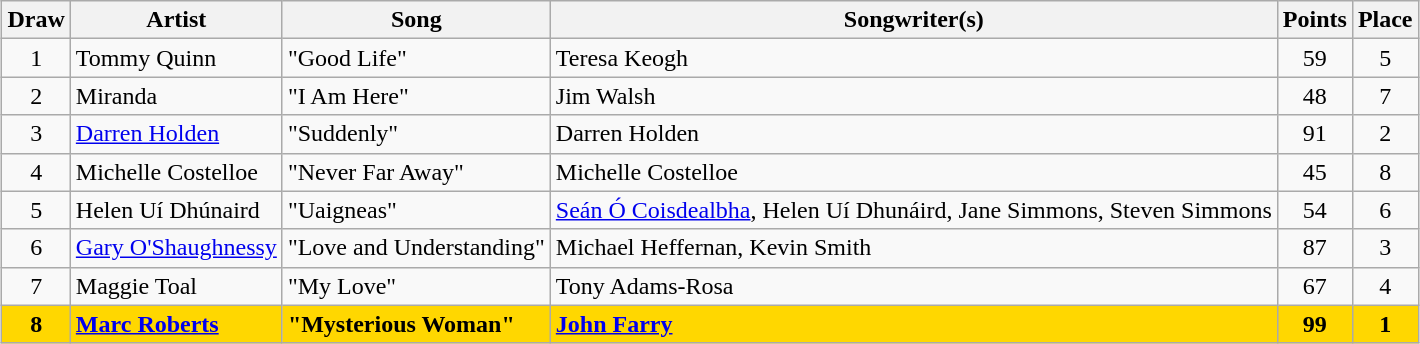<table class="sortable wikitable" style="margin: 1em auto 1em auto; text-align:center">
<tr>
<th>Draw</th>
<th>Artist</th>
<th>Song</th>
<th>Songwriter(s)</th>
<th>Points</th>
<th>Place</th>
</tr>
<tr>
<td>1</td>
<td align="left">Tommy Quinn</td>
<td align="left">"Good Life"</td>
<td align="left">Teresa Keogh</td>
<td>59</td>
<td>5</td>
</tr>
<tr>
<td>2</td>
<td align="left">Miranda</td>
<td align="left">"I Am Here"</td>
<td align="left">Jim Walsh</td>
<td>48</td>
<td>7</td>
</tr>
<tr>
<td>3</td>
<td align="left"><a href='#'>Darren Holden</a></td>
<td align="left">"Suddenly"</td>
<td align="left">Darren Holden</td>
<td>91</td>
<td>2</td>
</tr>
<tr>
<td>4</td>
<td align="left">Michelle Costelloe</td>
<td align="left">"Never Far Away"</td>
<td align="left">Michelle Costelloe</td>
<td>45</td>
<td>8</td>
</tr>
<tr>
<td>5</td>
<td align="left">Helen Uí Dhúnaird</td>
<td align="left">"Uaigneas"</td>
<td align="left"><a href='#'>Seán Ó Coisdealbha</a>, Helen Uí Dhunáird, Jane Simmons, Steven Simmons</td>
<td>54</td>
<td>6</td>
</tr>
<tr>
<td>6</td>
<td align="left"><a href='#'>Gary O'Shaughnessy</a></td>
<td align="left">"Love and Understanding"</td>
<td align="left">Michael Heffernan, Kevin Smith</td>
<td>87</td>
<td>3</td>
</tr>
<tr>
<td>7</td>
<td align="left">Maggie Toal</td>
<td align="left">"My Love"</td>
<td align="left">Tony Adams-Rosa</td>
<td>67</td>
<td>4</td>
</tr>
<tr style="background:gold; font-weight:bold;">
<td>8</td>
<td align="left"><a href='#'>Marc Roberts</a></td>
<td align="left">"Mysterious Woman"</td>
<td align="left"><a href='#'>John Farry</a></td>
<td>99</td>
<td>1</td>
</tr>
</table>
